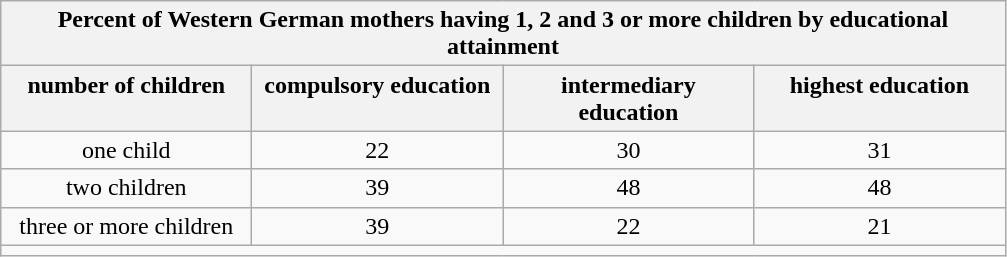<table class="wikitable">
<tr>
<th colspan="5" style="text-align:center;" class="hintergrundfarbe5">Percent of Western German mothers having 1, 2 and 3 or more children by educational attainment</th>
</tr>
<tr class="hintergrundfarbe5">
<th style="text-align:center; width:160px; vertical-align:top;">number of children</th>
<th style="text-align:center; width:160px; vertical-align:top;">compulsory education</th>
<th style="text-align:center; width:160px; vertical-align:top;">intermediary education</th>
<th style="text-align:center; width:160px; vertical-align:top;">highest education</th>
</tr>
<tr style="text-align:center;">
<td>one child</td>
<td>22</td>
<td>30</td>
<td>31</td>
</tr>
<tr style="text-align:center;">
<td>two children</td>
<td>39</td>
<td>48</td>
<td>48</td>
</tr>
<tr style="text-align:center;">
<td>three or more children</td>
<td>39</td>
<td>22</td>
<td>21</td>
</tr>
<tr>
<td colspan="5" style="text-align:center;"></td>
</tr>
</table>
